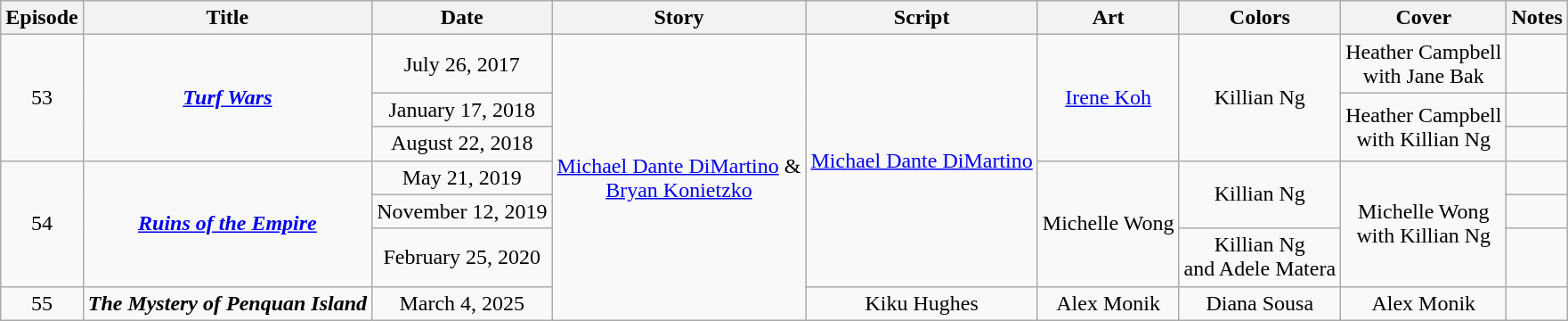<table class="wikitable" style="text-align: center">
<tr>
<th>Episode</th>
<th>Title</th>
<th>Date</th>
<th>Story</th>
<th>Script</th>
<th>Art</th>
<th>Colors</th>
<th>Cover</th>
<th>Notes</th>
</tr>
<tr>
<td rowspan="3">53</td>
<td rowspan="3"><strong><em><a href='#'>Turf Wars</a></em></strong></td>
<td>July 26, 2017</td>
<td rowspan="7"><a href='#'>Michael Dante DiMartino</a> &<br><a href='#'>Bryan Konietzko</a></td>
<td rowspan="6"><a href='#'>Michael Dante DiMartino</a></td>
<td rowspan="3"><a href='#'>Irene Koh</a></td>
<td rowspan="3">Killian Ng</td>
<td>Heather Campbell<br>with Jane Bak</td>
<td></td>
</tr>
<tr>
<td>January 17, 2018</td>
<td rowspan="2">Heather Campbell<br>with Killian Ng</td>
<td></td>
</tr>
<tr>
<td>August 22, 2018</td>
<td></td>
</tr>
<tr>
<td rowspan="3">54</td>
<td rowspan="3"><strong><em><a href='#'>Ruins of the Empire</a></em></strong></td>
<td>May 21, 2019</td>
<td rowspan="3">Michelle Wong</td>
<td rowspan="2">Killian Ng</td>
<td rowspan="3">Michelle Wong<br>with Killian Ng</td>
<td></td>
</tr>
<tr>
<td>November 12, 2019</td>
<td></td>
</tr>
<tr>
<td>February 25, 2020</td>
<td>Killian Ng<br>and Adele Matera</td>
<td></td>
</tr>
<tr>
<td>55</td>
<td><strong><em>The Mystery of Penquan Island</em></strong></td>
<td>March 4, 2025</td>
<td>Kiku Hughes</td>
<td>Alex Monik</td>
<td>Diana Sousa</td>
<td>Alex Monik</td>
<td></td>
</tr>
</table>
